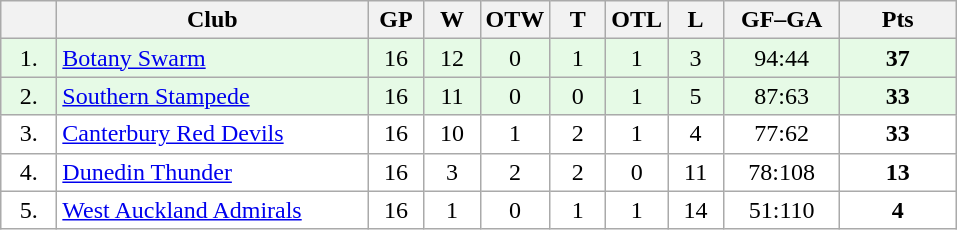<table class="wikitable">
<tr>
<th width="30"></th>
<th width="200">Club</th>
<th width="30">GP</th>
<th width="30">W</th>
<th width="30">OTW</th>
<th width="30">T</th>
<th width="30">OTL</th>
<th width="30">L</th>
<th width="70">GF–GA</th>
<th width="70">Pts</th>
</tr>
<tr bgcolor="#e6fae6" align="center">
<td>1.</td>
<td align="left"><a href='#'>Botany Swarm</a></td>
<td>16</td>
<td>12</td>
<td>0</td>
<td>1</td>
<td>1</td>
<td>3</td>
<td>94:44</td>
<td><strong>37</strong></td>
</tr>
<tr bgcolor="#e6fae6" align="center">
<td>2.</td>
<td align="left"><a href='#'>Southern Stampede</a></td>
<td>16</td>
<td>11</td>
<td>0</td>
<td>0</td>
<td>1</td>
<td>5</td>
<td>87:63</td>
<td><strong>33</strong></td>
</tr>
<tr bgcolor="#FFFFFF" align="center">
<td>3.</td>
<td align="left"><a href='#'>Canterbury Red Devils</a></td>
<td>16</td>
<td>10</td>
<td>1</td>
<td>2</td>
<td>1</td>
<td>4</td>
<td>77:62</td>
<td><strong>33</strong></td>
</tr>
<tr bgcolor="#FFFFFF" align="center">
<td>4.</td>
<td align="left"><a href='#'>Dunedin Thunder</a></td>
<td>16</td>
<td>3</td>
<td>2</td>
<td>2</td>
<td>0</td>
<td>11</td>
<td>78:108</td>
<td><strong>13</strong></td>
</tr>
<tr bgcolor="#FFFFFF" align="center">
<td>5.</td>
<td align="left"><a href='#'>West Auckland Admirals</a></td>
<td>16</td>
<td>1</td>
<td>0</td>
<td>1</td>
<td>1</td>
<td>14</td>
<td>51:110</td>
<td><strong>4</strong></td>
</tr>
</table>
